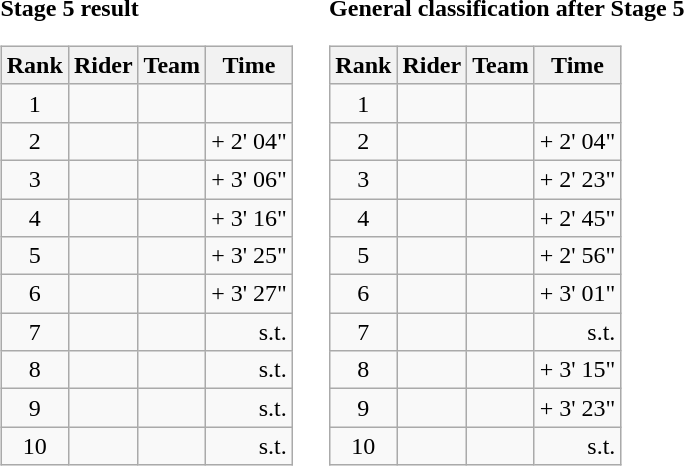<table>
<tr>
<td><strong>Stage 5 result</strong><br><table class="wikitable">
<tr>
<th scope="col">Rank</th>
<th scope="col">Rider</th>
<th scope="col">Team</th>
<th scope="col">Time</th>
</tr>
<tr>
<td style="text-align:center;">1</td>
<td></td>
<td></td>
<td style="text-align:right;"></td>
</tr>
<tr>
<td style="text-align:center;">2</td>
<td></td>
<td></td>
<td style="text-align:right;">+ 2' 04"</td>
</tr>
<tr>
<td style="text-align:center;">3</td>
<td></td>
<td></td>
<td style="text-align:right;">+ 3' 06"</td>
</tr>
<tr>
<td style="text-align:center;">4</td>
<td></td>
<td></td>
<td style="text-align:right;">+ 3' 16"</td>
</tr>
<tr>
<td style="text-align:center;">5</td>
<td></td>
<td></td>
<td style="text-align:right;">+ 3' 25"</td>
</tr>
<tr>
<td style="text-align:center;">6</td>
<td></td>
<td></td>
<td style="text-align:right;">+ 3' 27"</td>
</tr>
<tr>
<td style="text-align:center;">7</td>
<td></td>
<td></td>
<td style="text-align:right;">s.t.</td>
</tr>
<tr>
<td style="text-align:center;">8</td>
<td></td>
<td></td>
<td style="text-align:right;">s.t.</td>
</tr>
<tr>
<td style="text-align:center;">9</td>
<td></td>
<td></td>
<td style="text-align:right;">s.t.</td>
</tr>
<tr>
<td style="text-align:center;">10</td>
<td></td>
<td></td>
<td style="text-align:right;">s.t.</td>
</tr>
</table>
</td>
<td></td>
<td><strong>General classification after Stage 5</strong><br><table class="wikitable">
<tr>
<th scope="col">Rank</th>
<th scope="col">Rider</th>
<th scope="col">Team</th>
<th scope="col">Time</th>
</tr>
<tr>
<td style="text-align:center;">1</td>
<td></td>
<td></td>
<td style="text-align:right;"></td>
</tr>
<tr>
<td style="text-align:center;">2</td>
<td></td>
<td></td>
<td style="text-align:right;">+ 2' 04"</td>
</tr>
<tr>
<td style="text-align:center;">3</td>
<td></td>
<td></td>
<td style="text-align:right;">+ 2' 23"</td>
</tr>
<tr>
<td style="text-align:center;">4</td>
<td></td>
<td></td>
<td style="text-align:right;">+ 2' 45"</td>
</tr>
<tr>
<td style="text-align:center;">5</td>
<td></td>
<td></td>
<td style="text-align:right;">+ 2' 56"</td>
</tr>
<tr>
<td style="text-align:center;">6</td>
<td></td>
<td></td>
<td style="text-align:right;">+ 3' 01"</td>
</tr>
<tr>
<td style="text-align:center;">7</td>
<td></td>
<td></td>
<td style="text-align:right;">s.t.</td>
</tr>
<tr>
<td style="text-align:center;">8</td>
<td></td>
<td></td>
<td style="text-align:right;">+ 3' 15"</td>
</tr>
<tr>
<td style="text-align:center;">9</td>
<td></td>
<td></td>
<td style="text-align:right;">+ 3' 23"</td>
</tr>
<tr>
<td style="text-align:center;">10</td>
<td></td>
<td></td>
<td style="text-align:right;">s.t.</td>
</tr>
</table>
</td>
</tr>
</table>
